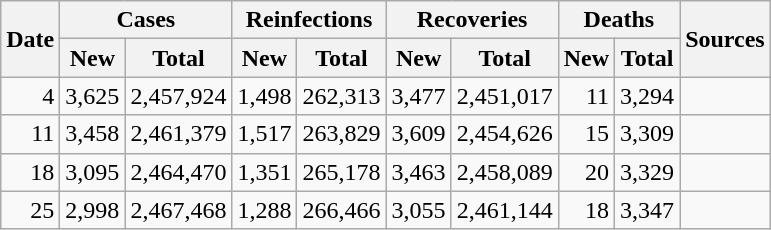<table class="wikitable sortable mw-collapsible mw-collapsed sticky-header-multi sort-under" style="text-align:right;">
<tr>
<th rowspan=2>Date</th>
<th colspan=2>Cases</th>
<th colspan=2>Reinfections</th>
<th colspan=2>Recoveries</th>
<th colspan=2>Deaths</th>
<th rowspan=2 class="unsortable">Sources</th>
</tr>
<tr>
<th>New</th>
<th>Total</th>
<th>New</th>
<th>Total</th>
<th>New</th>
<th>Total</th>
<th>New</th>
<th>Total</th>
</tr>
<tr>
<td>4</td>
<td>3,625</td>
<td>2,457,924</td>
<td>1,498</td>
<td>262,313</td>
<td>3,477</td>
<td>2,451,017</td>
<td>11</td>
<td>3,294</td>
<td></td>
</tr>
<tr>
<td>11</td>
<td>3,458</td>
<td>2,461,379</td>
<td>1,517</td>
<td>263,829</td>
<td>3,609</td>
<td>2,454,626</td>
<td>15</td>
<td>3,309</td>
<td></td>
</tr>
<tr>
<td>18</td>
<td>3,095</td>
<td>2,464,470</td>
<td>1,351</td>
<td>265,178</td>
<td>3,463</td>
<td>2,458,089</td>
<td>20</td>
<td>3,329</td>
<td></td>
</tr>
<tr>
<td>25</td>
<td>2,998</td>
<td>2,467,468</td>
<td>1,288</td>
<td>266,466</td>
<td>3,055</td>
<td>2,461,144</td>
<td>18</td>
<td>3,347</td>
<td></td>
</tr>
</table>
